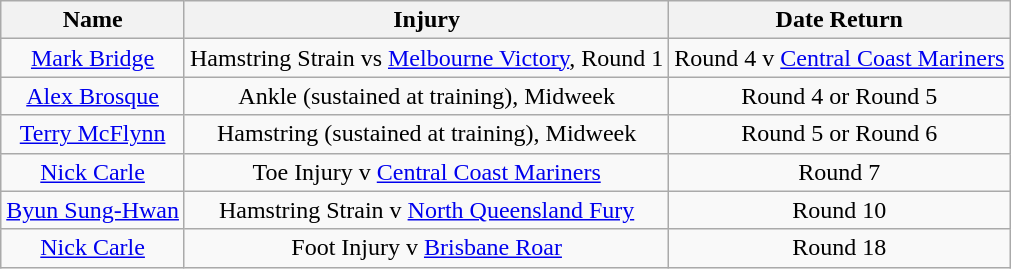<table class="wikitable" style="text-align:center">
<tr>
<th>Name</th>
<th>Injury</th>
<th>Date Return</th>
</tr>
<tr>
<td> <a href='#'>Mark Bridge</a></td>
<td>Hamstring Strain vs <a href='#'>Melbourne Victory</a>, Round 1</td>
<td>Round 4 v <a href='#'>Central Coast Mariners</a></td>
</tr>
<tr>
<td> <a href='#'>Alex Brosque</a></td>
<td>Ankle (sustained at training), Midweek</td>
<td>Round 4 or Round 5</td>
</tr>
<tr>
<td> <a href='#'>Terry McFlynn</a></td>
<td>Hamstring (sustained at training), Midweek</td>
<td>Round 5 or Round 6</td>
</tr>
<tr>
<td> <a href='#'>Nick Carle</a></td>
<td>Toe Injury v <a href='#'>Central Coast Mariners</a></td>
<td>Round 7</td>
</tr>
<tr>
<td> <a href='#'>Byun Sung-Hwan</a></td>
<td>Hamstring Strain v <a href='#'>North Queensland Fury</a></td>
<td>Round 10</td>
</tr>
<tr>
<td> <a href='#'>Nick Carle</a></td>
<td>Foot Injury v <a href='#'>Brisbane Roar</a></td>
<td>Round 18</td>
</tr>
</table>
